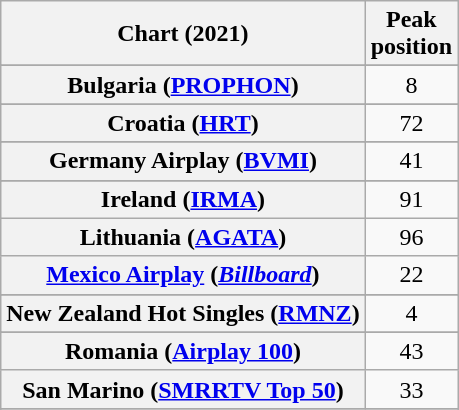<table class="wikitable sortable plainrowheaders" style="text-align:center">
<tr>
<th scope="col">Chart (2021)</th>
<th scope="col">Peak<br>position</th>
</tr>
<tr>
</tr>
<tr>
<th scope="row">Bulgaria (<a href='#'>PROPHON</a>)</th>
<td>8</td>
</tr>
<tr>
</tr>
<tr>
</tr>
<tr>
</tr>
<tr>
</tr>
<tr>
<th scope="row">Croatia (<a href='#'>HRT</a>)</th>
<td>72</td>
</tr>
<tr>
</tr>
<tr>
<th scope="row">Germany Airplay (<a href='#'>BVMI</a>)</th>
<td>41</td>
</tr>
<tr>
</tr>
<tr>
<th scope="row">Ireland (<a href='#'>IRMA</a>)</th>
<td>91</td>
</tr>
<tr>
<th scope="row">Lithuania (<a href='#'>AGATA</a>)</th>
<td>96</td>
</tr>
<tr>
<th scope="row"><a href='#'>Mexico Airplay</a> (<em><a href='#'>Billboard</a></em>)</th>
<td>22</td>
</tr>
<tr>
</tr>
<tr>
</tr>
<tr>
<th scope="row">New Zealand Hot Singles (<a href='#'>RMNZ</a>)</th>
<td>4</td>
</tr>
<tr>
</tr>
<tr>
<th scope="row">Romania (<a href='#'>Airplay 100</a>)</th>
<td>43</td>
</tr>
<tr>
<th scope="row">San Marino (<a href='#'>SMRRTV Top 50</a>)</th>
<td>33</td>
</tr>
<tr>
</tr>
<tr>
</tr>
<tr>
</tr>
<tr>
</tr>
<tr>
</tr>
<tr>
</tr>
<tr>
</tr>
<tr>
</tr>
</table>
